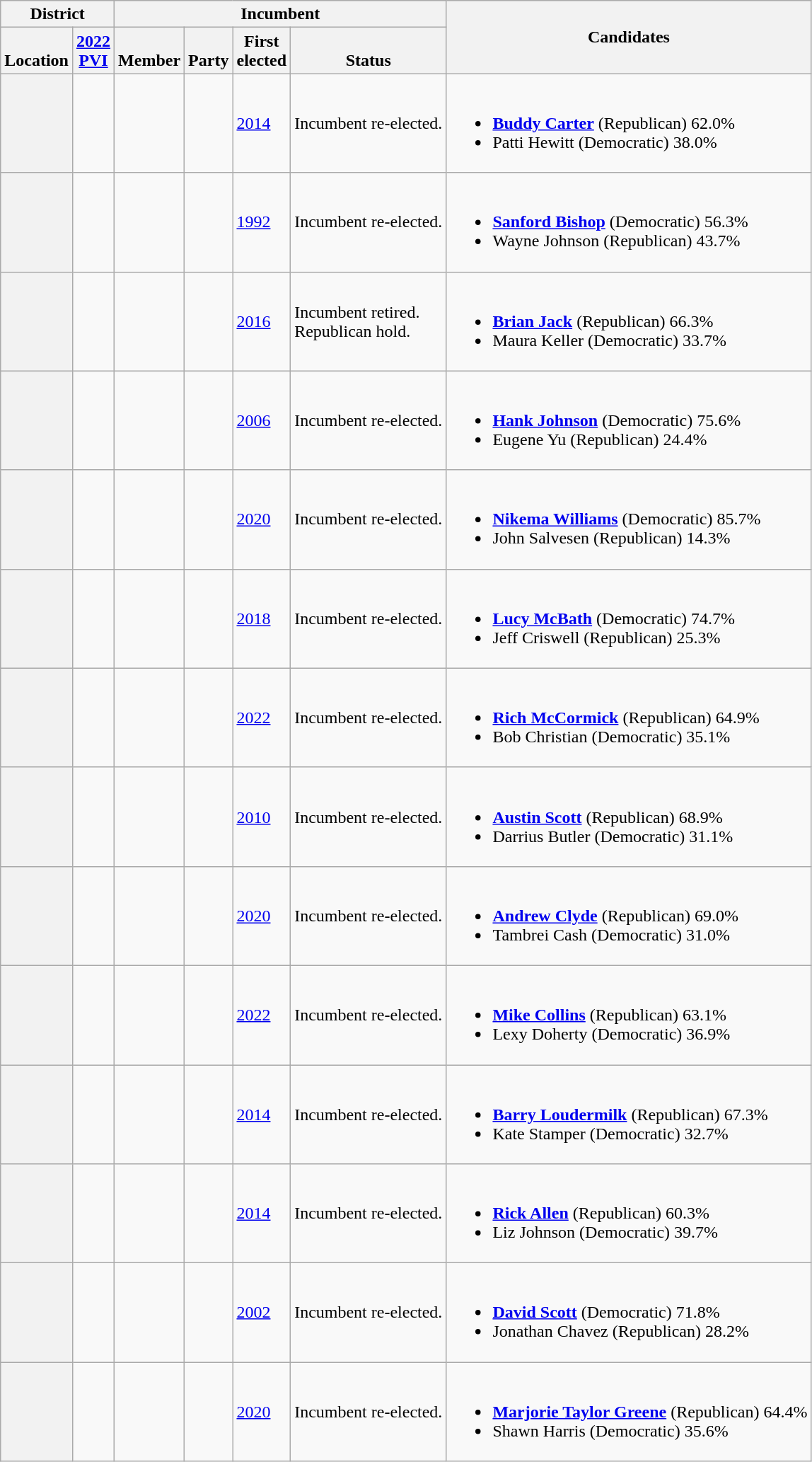<table class="wikitable sortable">
<tr>
<th colspan=2>District</th>
<th colspan=4>Incumbent</th>
<th rowspan=2 class="unsortable">Candidates</th>
</tr>
<tr valign=bottom>
<th>Location</th>
<th><a href='#'>2022<br>PVI</a></th>
<th>Member</th>
<th>Party</th>
<th>First<br>elected</th>
<th>Status</th>
</tr>
<tr>
<th></th>
<td></td>
<td></td>
<td></td>
<td><a href='#'>2014</a></td>
<td>Incumbent re-elected.</td>
<td nowrap><br><ul><li> <strong><a href='#'>Buddy Carter</a></strong> (Republican) 62.0%</li><li>Patti Hewitt (Democratic) 38.0%</li></ul></td>
</tr>
<tr>
<th></th>
<td></td>
<td></td>
<td></td>
<td><a href='#'>1992</a></td>
<td>Incumbent re-elected.</td>
<td nowrap><br><ul><li> <strong><a href='#'>Sanford Bishop</a></strong> (Democratic) 56.3%</li><li>Wayne Johnson (Republican) 43.7%</li></ul></td>
</tr>
<tr>
<th></th>
<td></td>
<td></td>
<td></td>
<td><a href='#'>2016</a></td>
<td>Incumbent retired. <br>Republican hold.</td>
<td nowrap><br><ul><li> <strong><a href='#'>Brian Jack</a></strong> (Republican) 66.3%</li><li>Maura Keller (Democratic) 33.7%</li></ul></td>
</tr>
<tr>
<th></th>
<td></td>
<td></td>
<td></td>
<td><a href='#'>2006</a></td>
<td>Incumbent re-elected.</td>
<td nowrap><br><ul><li> <strong><a href='#'>Hank Johnson</a></strong> (Democratic) 75.6%</li><li>Eugene Yu (Republican) 24.4%</li></ul></td>
</tr>
<tr>
<th></th>
<td></td>
<td></td>
<td></td>
<td><a href='#'>2020</a></td>
<td>Incumbent re-elected.</td>
<td nowrap><br><ul><li> <strong><a href='#'>Nikema Williams</a></strong> (Democratic) 85.7%</li><li>John Salvesen (Republican) 14.3%</li></ul></td>
</tr>
<tr>
<th></th>
<td></td>
<td><br></td>
<td></td>
<td><a href='#'>2018</a></td>
<td>Incumbent re-elected.</td>
<td nowrap><br><ul><li> <strong><a href='#'>Lucy McBath</a></strong> (Democratic) 74.7%</li><li>Jeff Criswell (Republican) 25.3%</li></ul></td>
</tr>
<tr>
<th></th>
<td></td>
<td><br></td>
<td></td>
<td><a href='#'>2022</a></td>
<td>Incumbent re-elected.</td>
<td nowrap><br><ul><li> <strong><a href='#'>Rich McCormick</a></strong> (Republican) 64.9%</li><li>Bob Christian (Democratic) 35.1%</li></ul></td>
</tr>
<tr>
<th></th>
<td></td>
<td></td>
<td></td>
<td><a href='#'>2010</a></td>
<td>Incumbent re-elected.</td>
<td nowrap><br><ul><li> <strong><a href='#'>Austin Scott</a></strong> (Republican) 68.9%</li><li>Darrius Butler (Democratic) 31.1%</li></ul></td>
</tr>
<tr>
<th></th>
<td></td>
<td></td>
<td></td>
<td><a href='#'>2020</a></td>
<td>Incumbent re-elected.</td>
<td nowrap><br><ul><li> <strong><a href='#'>Andrew Clyde</a></strong> (Republican) 69.0%</li><li>Tambrei Cash (Democratic) 31.0%</li></ul></td>
</tr>
<tr>
<th></th>
<td></td>
<td></td>
<td></td>
<td><a href='#'>2022</a></td>
<td>Incumbent re-elected.</td>
<td nowrap><br><ul><li> <strong><a href='#'>Mike Collins</a></strong> (Republican) 63.1%</li><li>Lexy Doherty (Democratic) 36.9%</li></ul></td>
</tr>
<tr>
<th></th>
<td></td>
<td></td>
<td></td>
<td><a href='#'>2014</a></td>
<td>Incumbent re-elected.</td>
<td nowrap><br><ul><li> <strong><a href='#'>Barry Loudermilk</a></strong> (Republican) 67.3%</li><li>Kate Stamper (Democratic) 32.7%</li></ul></td>
</tr>
<tr>
<th></th>
<td></td>
<td></td>
<td></td>
<td><a href='#'>2014</a></td>
<td>Incumbent re-elected.</td>
<td nowrap><br><ul><li> <strong><a href='#'>Rick Allen</a></strong> (Republican) 60.3%</li><li>Liz Johnson (Democratic) 39.7%</li></ul></td>
</tr>
<tr>
<th></th>
<td></td>
<td></td>
<td></td>
<td><a href='#'>2002</a></td>
<td>Incumbent re-elected.</td>
<td nowrap><br><ul><li> <strong><a href='#'>David Scott</a></strong> (Democratic) 71.8%</li><li>Jonathan Chavez (Republican) 28.2%</li></ul></td>
</tr>
<tr>
<th></th>
<td></td>
<td></td>
<td></td>
<td><a href='#'>2020</a></td>
<td>Incumbent re-elected.</td>
<td nowrap><br><ul><li> <strong><a href='#'>Marjorie Taylor Greene</a></strong> (Republican) 64.4%</li><li>Shawn Harris (Democratic) 35.6%</li></ul></td>
</tr>
</table>
